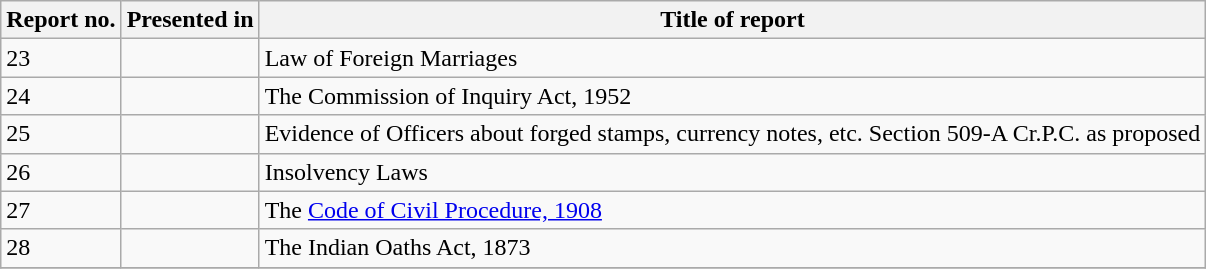<table class="wikitable">
<tr>
<th>Report no.</th>
<th>Presented in</th>
<th>Title of report</th>
</tr>
<tr>
<td>23</td>
<td></td>
<td>Law of Foreign Marriages</td>
</tr>
<tr>
<td>24</td>
<td></td>
<td>The Commission of Inquiry Act, 1952</td>
</tr>
<tr>
<td>25</td>
<td></td>
<td>Evidence of Officers about forged stamps, currency notes, etc. Section 509-A Cr.P.C. as proposed</td>
</tr>
<tr>
<td>26</td>
<td></td>
<td>Insolvency Laws</td>
</tr>
<tr>
<td>27</td>
<td></td>
<td>The <a href='#'>Code of Civil Procedure, 1908</a></td>
</tr>
<tr>
<td>28</td>
<td></td>
<td>The Indian Oaths Act, 1873</td>
</tr>
<tr>
</tr>
</table>
